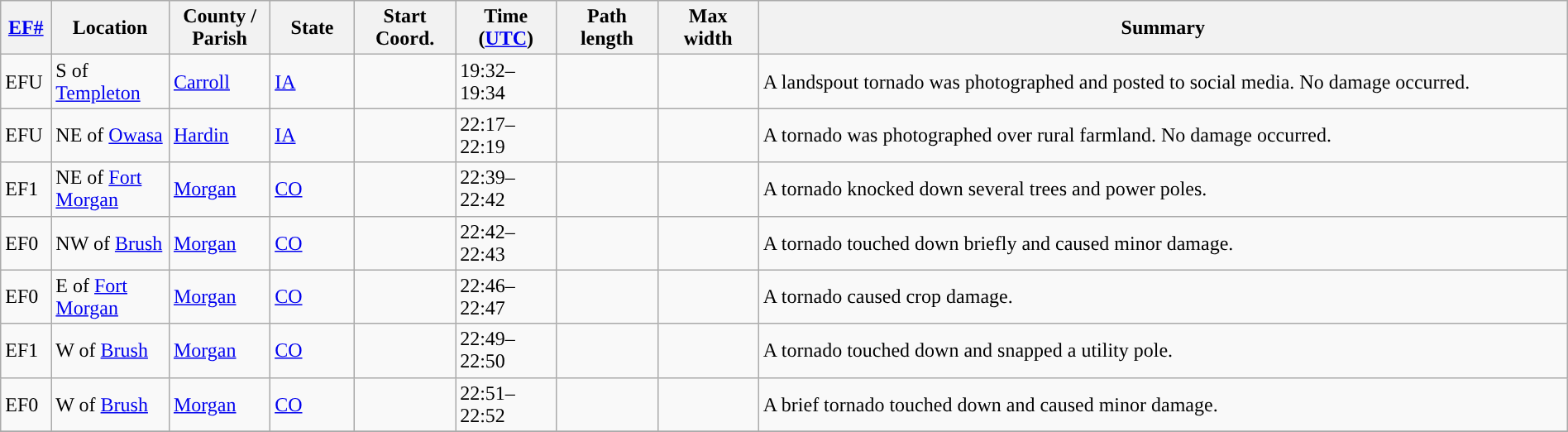<table class="wikitable sortable" style="width:100%;">
<tr>
<th scope="col"  style="width:3%; text-align:center;"><a href='#'>EF#</a></th>
<th scope="col"  style="width:7%; text-align:center;" class="unsortable">Location</th>
<th scope="col"  style="width:6%; text-align:center;" class="unsortable">County / Parish</th>
<th scope="col"  style="width:5%; text-align:center;">State</th>
<th scope="col"  style="width:6%; text-align:center;">Start Coord.</th>
<th scope="col"  style="width:6%; text-align:center;">Time (<a href='#'>UTC</a>)</th>
<th scope="col"  style="width:6%; text-align:center;">Path length</th>
<th scope="col"  style="width:6%; text-align:center;">Max width</th>
<th scope="col" class="unsortable" style="width:48%; text-align:center;">Summary</th>
</tr>
<tr>
<td>EFU</td>
<td>S of <a href='#'>Templeton</a></td>
<td><a href='#'>Carroll</a></td>
<td><a href='#'>IA</a></td>
<td></td>
<td>19:32–19:34</td>
<td></td>
<td></td>
<td>A landspout tornado was photographed and posted to social media. No damage occurred.</td>
</tr>
<tr>
<td>EFU</td>
<td>NE of <a href='#'>Owasa</a></td>
<td><a href='#'>Hardin</a></td>
<td><a href='#'>IA</a></td>
<td></td>
<td>22:17–22:19</td>
<td></td>
<td></td>
<td>A tornado was photographed over rural farmland. No damage occurred.</td>
</tr>
<tr>
<td>EF1</td>
<td>NE of <a href='#'>Fort Morgan</a></td>
<td><a href='#'>Morgan</a></td>
<td><a href='#'>CO</a></td>
<td></td>
<td>22:39–22:42</td>
<td></td>
<td></td>
<td>A tornado knocked down several trees and power poles.</td>
</tr>
<tr>
<td>EF0</td>
<td>NW of <a href='#'>Brush</a></td>
<td><a href='#'>Morgan</a></td>
<td><a href='#'>CO</a></td>
<td></td>
<td>22:42–22:43</td>
<td></td>
<td></td>
<td>A tornado touched down briefly and caused minor damage.</td>
</tr>
<tr>
<td>EF0</td>
<td>E of <a href='#'>Fort Morgan</a></td>
<td><a href='#'>Morgan</a></td>
<td><a href='#'>CO</a></td>
<td></td>
<td>22:46–22:47</td>
<td></td>
<td></td>
<td>A tornado caused crop damage.</td>
</tr>
<tr>
<td>EF1</td>
<td>W of <a href='#'>Brush</a></td>
<td><a href='#'>Morgan</a></td>
<td><a href='#'>CO</a></td>
<td></td>
<td>22:49–22:50</td>
<td></td>
<td></td>
<td>A tornado touched down and snapped a utility pole.</td>
</tr>
<tr>
<td>EF0</td>
<td>W of <a href='#'>Brush</a></td>
<td><a href='#'>Morgan</a></td>
<td><a href='#'>CO</a></td>
<td></td>
<td>22:51–22:52</td>
<td></td>
<td></td>
<td>A brief tornado touched down and caused minor damage.</td>
</tr>
<tr>
</tr>
</table>
